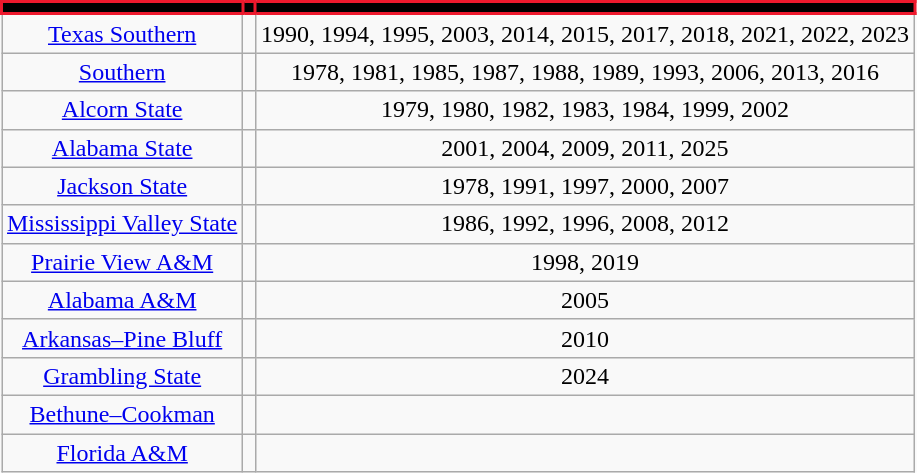<table class="wikitable sortable" style="text-align: center">
<tr bgcolor=black>
<td style="border:2px solid #ED192D"></td>
<td style="border:2px solid #ED192D"></td>
<td style="border:2px solid #ED192D"></td>
</tr>
<tr>
<td><a href='#'>Texas Southern</a></td>
<td></td>
<td>1990, 1994, 1995, 2003, 2014, 2015, 2017, 2018, 2021, 2022, 2023</td>
</tr>
<tr>
<td><a href='#'>Southern</a></td>
<td></td>
<td>1978, 1981, 1985, 1987, 1988, 1989, 1993, 2006, 2013, 2016</td>
</tr>
<tr>
<td><a href='#'>Alcorn State</a></td>
<td></td>
<td>1979, 1980, 1982, 1983, 1984, 1999, 2002</td>
</tr>
<tr>
<td><a href='#'>Alabama State</a></td>
<td></td>
<td>2001, 2004, 2009, 2011, 2025</td>
</tr>
<tr>
<td><a href='#'>Jackson State</a></td>
<td></td>
<td>1978, 1991, 1997, 2000, 2007</td>
</tr>
<tr>
<td><a href='#'>Mississippi Valley State</a></td>
<td></td>
<td>1986, 1992, 1996, 2008, 2012</td>
</tr>
<tr>
<td><a href='#'>Prairie View A&M</a></td>
<td></td>
<td>1998, 2019</td>
</tr>
<tr>
<td><a href='#'>Alabama A&M</a></td>
<td></td>
<td>2005</td>
</tr>
<tr>
<td><a href='#'>Arkansas–Pine Bluff</a></td>
<td></td>
<td>2010</td>
</tr>
<tr>
<td><a href='#'>Grambling State</a></td>
<td></td>
<td>2024</td>
</tr>
<tr>
<td><a href='#'>Bethune–Cookman</a></td>
<td></td>
<td></td>
</tr>
<tr>
<td><a href='#'>Florida A&M</a></td>
<td></td>
<td></td>
</tr>
</table>
